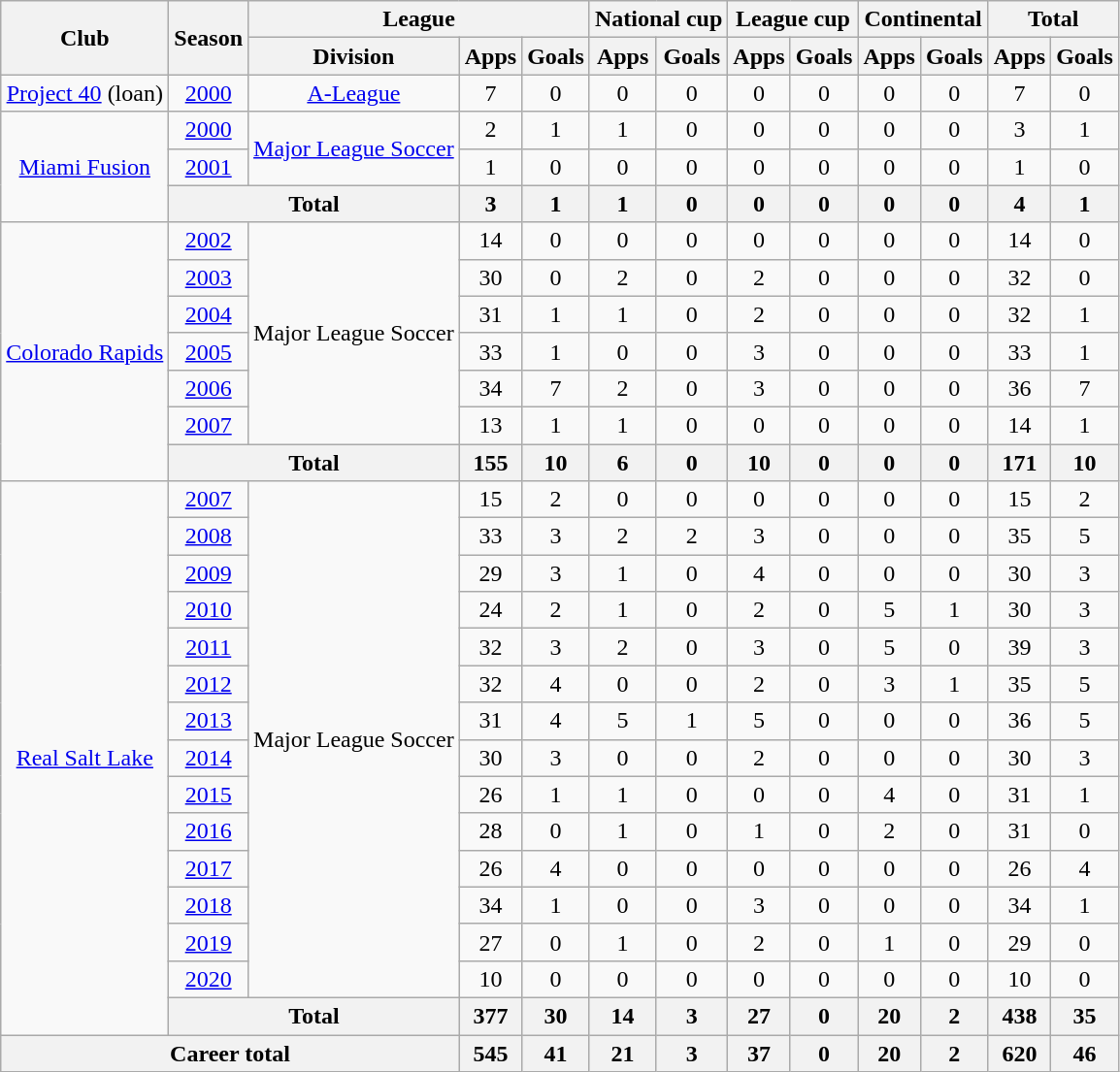<table class="wikitable" style="text-align:center">
<tr>
<th rowspan="2">Club</th>
<th rowspan="2">Season</th>
<th colspan="3">League</th>
<th colspan="2">National cup</th>
<th colspan="2">League cup</th>
<th colspan="2">Continental</th>
<th colspan="2">Total</th>
</tr>
<tr>
<th>Division</th>
<th>Apps</th>
<th>Goals</th>
<th>Apps</th>
<th>Goals</th>
<th>Apps</th>
<th>Goals</th>
<th>Apps</th>
<th>Goals</th>
<th>Apps</th>
<th>Goals</th>
</tr>
<tr>
<td><a href='#'>Project 40</a> (loan)</td>
<td><a href='#'>2000</a></td>
<td><a href='#'>A-League</a></td>
<td>7</td>
<td>0</td>
<td>0</td>
<td>0</td>
<td>0</td>
<td>0</td>
<td>0</td>
<td>0</td>
<td>7</td>
<td>0</td>
</tr>
<tr>
<td rowspan="3"><a href='#'>Miami Fusion</a></td>
<td><a href='#'>2000</a></td>
<td rowspan="2"><a href='#'>Major League Soccer</a></td>
<td>2</td>
<td>1</td>
<td>1</td>
<td>0</td>
<td>0</td>
<td>0</td>
<td>0</td>
<td>0</td>
<td>3</td>
<td>1</td>
</tr>
<tr>
<td><a href='#'>2001</a></td>
<td>1</td>
<td>0</td>
<td>0</td>
<td>0</td>
<td>0</td>
<td>0</td>
<td>0</td>
<td>0</td>
<td>1</td>
<td>0</td>
</tr>
<tr>
<th colspan="2">Total</th>
<th>3</th>
<th>1</th>
<th>1</th>
<th>0</th>
<th>0</th>
<th>0</th>
<th>0</th>
<th>0</th>
<th>4</th>
<th>1</th>
</tr>
<tr>
<td rowspan="7"><a href='#'>Colorado Rapids</a></td>
<td><a href='#'>2002</a></td>
<td rowspan="6">Major League Soccer</td>
<td>14</td>
<td>0</td>
<td>0</td>
<td>0</td>
<td>0</td>
<td>0</td>
<td>0</td>
<td>0</td>
<td>14</td>
<td>0</td>
</tr>
<tr>
<td><a href='#'>2003</a></td>
<td>30</td>
<td>0</td>
<td>2</td>
<td>0</td>
<td>2</td>
<td>0</td>
<td>0</td>
<td>0</td>
<td>32</td>
<td>0</td>
</tr>
<tr>
<td><a href='#'>2004</a></td>
<td>31</td>
<td>1</td>
<td>1</td>
<td>0</td>
<td>2</td>
<td>0</td>
<td>0</td>
<td>0</td>
<td>32</td>
<td>1</td>
</tr>
<tr>
<td><a href='#'>2005</a></td>
<td>33</td>
<td>1</td>
<td>0</td>
<td>0</td>
<td>3</td>
<td>0</td>
<td>0</td>
<td>0</td>
<td>33</td>
<td>1</td>
</tr>
<tr>
<td><a href='#'>2006</a></td>
<td>34</td>
<td>7</td>
<td>2</td>
<td>0</td>
<td>3</td>
<td>0</td>
<td>0</td>
<td>0</td>
<td>36</td>
<td>7</td>
</tr>
<tr>
<td><a href='#'>2007</a></td>
<td>13</td>
<td>1</td>
<td>1</td>
<td>0</td>
<td>0</td>
<td>0</td>
<td>0</td>
<td>0</td>
<td>14</td>
<td>1</td>
</tr>
<tr>
<th colspan="2">Total</th>
<th>155</th>
<th>10</th>
<th>6</th>
<th>0</th>
<th>10</th>
<th>0</th>
<th>0</th>
<th>0</th>
<th>171</th>
<th>10</th>
</tr>
<tr>
<td rowspan="15"><a href='#'>Real Salt Lake</a></td>
<td><a href='#'>2007</a></td>
<td rowspan="14">Major League Soccer</td>
<td>15</td>
<td>2</td>
<td>0</td>
<td>0</td>
<td>0</td>
<td>0</td>
<td>0</td>
<td>0</td>
<td>15</td>
<td>2</td>
</tr>
<tr>
<td><a href='#'>2008</a></td>
<td>33</td>
<td>3</td>
<td>2</td>
<td>2</td>
<td>3</td>
<td>0</td>
<td>0</td>
<td>0</td>
<td>35</td>
<td>5</td>
</tr>
<tr>
<td><a href='#'>2009</a></td>
<td>29</td>
<td>3</td>
<td>1</td>
<td>0</td>
<td>4</td>
<td>0</td>
<td>0</td>
<td>0</td>
<td>30</td>
<td>3</td>
</tr>
<tr>
<td><a href='#'>2010</a></td>
<td>24</td>
<td>2</td>
<td>1</td>
<td>0</td>
<td>2</td>
<td>0</td>
<td>5</td>
<td>1</td>
<td>30</td>
<td>3</td>
</tr>
<tr>
<td><a href='#'>2011</a></td>
<td>32</td>
<td>3</td>
<td>2</td>
<td>0</td>
<td>3</td>
<td>0</td>
<td>5</td>
<td>0</td>
<td>39</td>
<td>3</td>
</tr>
<tr>
<td><a href='#'>2012</a></td>
<td>32</td>
<td>4</td>
<td>0</td>
<td>0</td>
<td>2</td>
<td>0</td>
<td>3</td>
<td>1</td>
<td>35</td>
<td>5</td>
</tr>
<tr>
<td><a href='#'>2013</a></td>
<td>31</td>
<td>4</td>
<td>5</td>
<td>1</td>
<td>5</td>
<td>0</td>
<td>0</td>
<td>0</td>
<td>36</td>
<td>5</td>
</tr>
<tr>
<td><a href='#'>2014</a></td>
<td>30</td>
<td>3</td>
<td>0</td>
<td>0</td>
<td>2</td>
<td>0</td>
<td>0</td>
<td>0</td>
<td>30</td>
<td>3</td>
</tr>
<tr>
<td><a href='#'>2015</a></td>
<td>26</td>
<td>1</td>
<td>1</td>
<td>0</td>
<td>0</td>
<td>0</td>
<td>4</td>
<td>0</td>
<td>31</td>
<td>1</td>
</tr>
<tr>
<td><a href='#'>2016</a></td>
<td>28</td>
<td>0</td>
<td>1</td>
<td>0</td>
<td>1</td>
<td>0</td>
<td>2</td>
<td>0</td>
<td>31</td>
<td>0</td>
</tr>
<tr>
<td><a href='#'>2017</a></td>
<td>26</td>
<td>4</td>
<td>0</td>
<td>0</td>
<td>0</td>
<td>0</td>
<td>0</td>
<td>0</td>
<td>26</td>
<td>4</td>
</tr>
<tr>
<td><a href='#'>2018</a></td>
<td>34</td>
<td>1</td>
<td>0</td>
<td>0</td>
<td>3</td>
<td>0</td>
<td>0</td>
<td>0</td>
<td>34</td>
<td>1</td>
</tr>
<tr>
<td><a href='#'>2019</a></td>
<td>27</td>
<td>0</td>
<td>1</td>
<td>0</td>
<td>2</td>
<td>0</td>
<td>1</td>
<td>0</td>
<td>29</td>
<td>0</td>
</tr>
<tr>
<td><a href='#'>2020</a></td>
<td>10</td>
<td>0</td>
<td>0</td>
<td>0</td>
<td>0</td>
<td>0</td>
<td>0</td>
<td>0</td>
<td>10</td>
<td>0</td>
</tr>
<tr>
<th colspan="2">Total</th>
<th>377</th>
<th>30</th>
<th>14</th>
<th>3</th>
<th>27</th>
<th>0</th>
<th>20</th>
<th>2</th>
<th>438</th>
<th>35</th>
</tr>
<tr>
<th colspan="3">Career total</th>
<th>545</th>
<th>41</th>
<th>21</th>
<th>3</th>
<th>37</th>
<th>0</th>
<th>20</th>
<th>2</th>
<th>620</th>
<th>46</th>
</tr>
</table>
